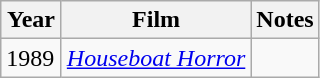<table class="wikitable" style="text-align:left">
<tr>
<th style="width:33px;">Year</th>
<th>Film</th>
<th>Notes</th>
</tr>
<tr>
<td>1989</td>
<td style="text-align:left;"><em><a href='#'>Houseboat Horror</a></em></td>
<td></td>
</tr>
</table>
